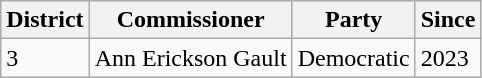<table class="wikitable">
<tr>
<th>District</th>
<th>Commissioner</th>
<th>Party</th>
<th>Since</th>
</tr>
<tr>
<td>3</td>
<td>Ann Erickson Gault</td>
<td>Democratic</td>
<td>2023</td>
</tr>
</table>
